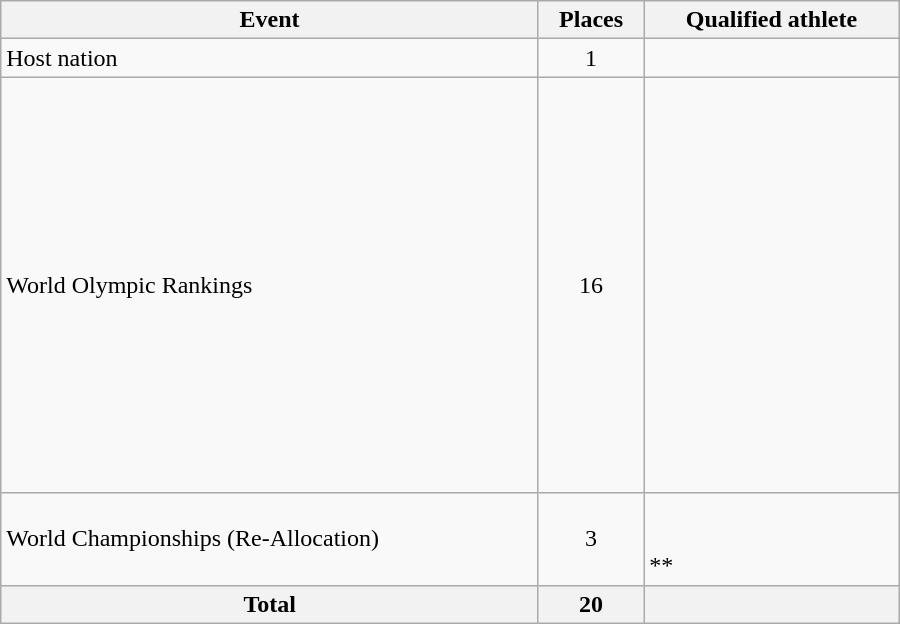<table class="wikitable" width=600>
<tr>
<th>Event</th>
<th>Places</th>
<th>Qualified athlete</th>
</tr>
<tr>
<td>Host nation</td>
<td align=center>1</td>
<td></td>
</tr>
<tr>
<td>World Olympic Rankings</td>
<td align=center>16</td>
<td><br><br><br><br><br><br><br><br><br><br><br><br><br><br><br></td>
</tr>
<tr>
<td>World Championships (Re-Allocation)</td>
<td align=center>3</td>
<td><br><br>**</td>
</tr>
<tr>
<th>Total</th>
<th>20</th>
<th></th>
</tr>
</table>
